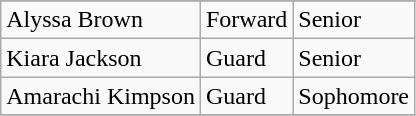<table class="wikitable">
<tr align=center>
</tr>
<tr>
<td>Alyssa Brown</td>
<td>Forward</td>
<td>Senior</td>
</tr>
<tr>
<td>Kiara Jackson</td>
<td>Guard</td>
<td>Senior</td>
</tr>
<tr>
<td>Amarachi Kimpson</td>
<td>Guard</td>
<td>Sophomore</td>
</tr>
<tr>
</tr>
</table>
